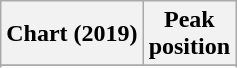<table class="wikitable sortable plainrowheaders" style="text-align:center">
<tr>
<th scope="col">Chart (2019)</th>
<th scope="col">Peak<br>position</th>
</tr>
<tr>
</tr>
<tr>
</tr>
<tr>
</tr>
</table>
